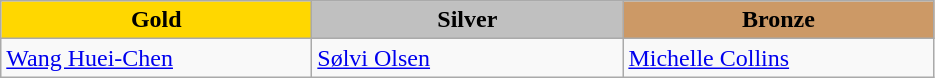<table class="wikitable" style="text-align:left">
<tr align="center">
<td width=200 bgcolor=gold><strong>Gold</strong></td>
<td width=200 bgcolor=silver><strong>Silver</strong></td>
<td width=200 bgcolor=CC9966><strong>Bronze</strong></td>
</tr>
<tr>
<td><a href='#'>Wang Huei-Chen</a><br><em></em></td>
<td><a href='#'>Sølvi Olsen</a><br><em></em></td>
<td><a href='#'>Michelle Collins</a><br><em></em></td>
</tr>
</table>
